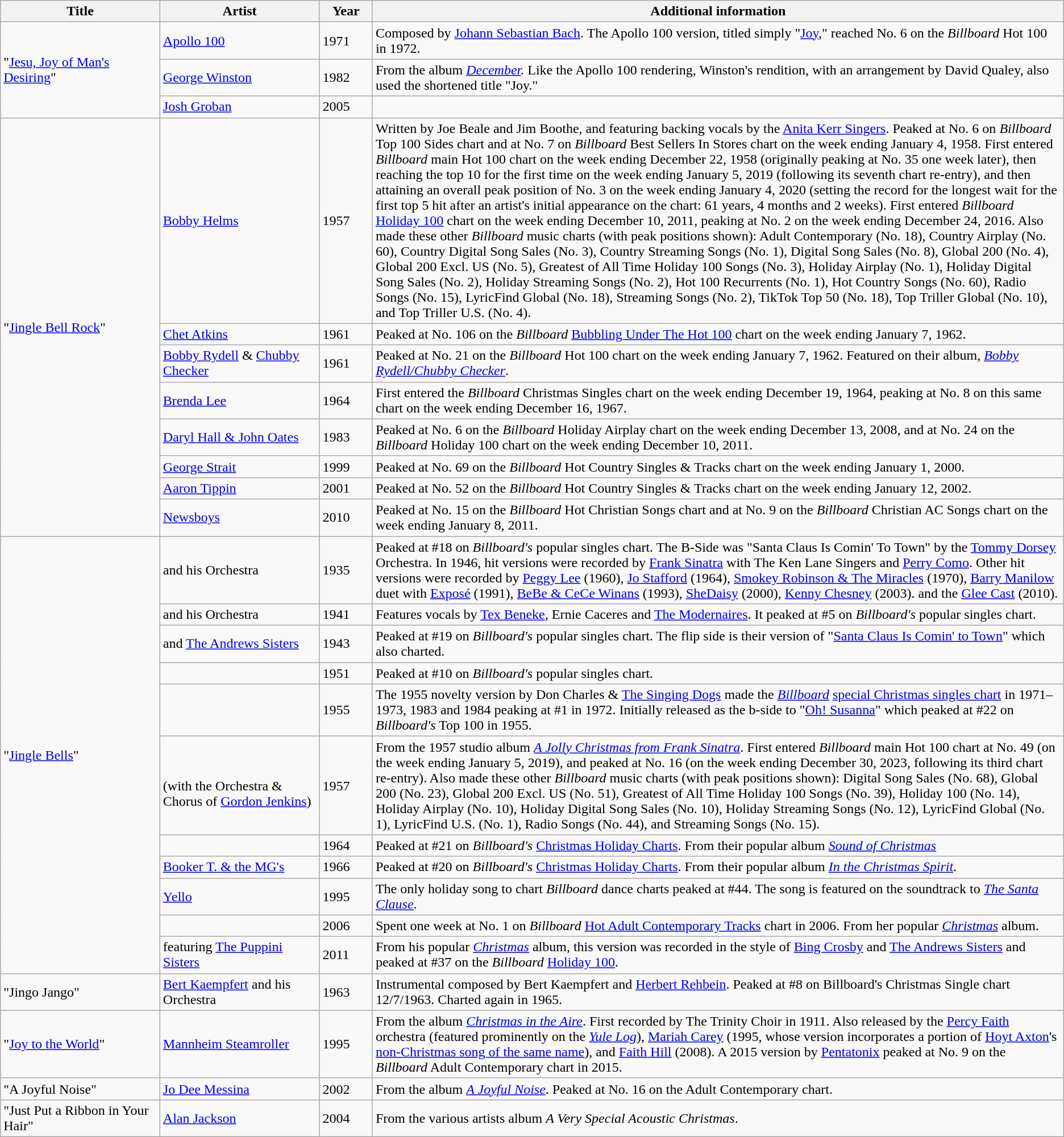<table class="wikitable sortable" style="text-align: left;" width="auto">
<tr>
<th scope="col" style="width: 15%">Title</th>
<th scope="col" style="width: 15%">Artist</th>
<th scope="col" style="width: 5%">Year</th>
<th class="unsortable" scope="col">Additional information</th>
</tr>
<tr>
<td rowspan="3">"<a href='#'>Jesu, Joy of Man's Desiring</a>"</td>
<td><a href='#'>Apollo 100</a></td>
<td>1971</td>
<td>Composed by <a href='#'>Johann Sebastian Bach</a>. The Apollo 100 version, titled simply "<a href='#'>Joy</a>," reached No. 6 on the <em>Billboard</em> Hot 100 in 1972.</td>
</tr>
<tr>
<td><a href='#'>George Winston</a></td>
<td>1982</td>
<td>From the album <em><a href='#'>December</a>.</em> Like the Apollo 100 rendering, Winston's rendition, with an arrangement by David Qualey, also used the shortened title "Joy."</td>
</tr>
<tr>
<td><a href='#'>Josh Groban</a></td>
<td>2005</td>
<td></td>
</tr>
<tr>
<td rowspan=8>"<a href='#'>Jingle Bell Rock</a>"</td>
<td><a href='#'>Bobby Helms</a></td>
<td>1957</td>
<td>Written by Joe Beale and Jim Boothe, and featuring backing vocals by the <a href='#'>Anita Kerr Singers</a>. Peaked at No. 6 on <em>Billboard</em> Top 100 Sides chart and at No. 7 on <em>Billboard</em> Best Sellers In Stores chart on the week ending January 4, 1958. First entered <em>Billboard</em> main Hot 100 chart on the week ending December 22, 1958 (originally peaking at No. 35 one week later), then reaching the top 10 for the first time on the week ending January 5, 2019 (following its seventh chart re-entry), and then attaining an overall peak position of No. 3 on the week ending January 4, 2020 (setting the record for the longest wait for the first top 5 hit after an artist's initial appearance on the chart: 61 years, 4 months and 2 weeks). First entered <em>Billboard</em> <a href='#'>Holiday 100</a> chart on the week ending December 10, 2011, peaking at No. 2 on the week ending December 24, 2016. Also made these other <em>Billboard</em> music charts (with peak positions shown): Adult Contemporary (No. 18), Country Airplay (No. 60), Country Digital Song Sales (No. 3), Country Streaming Songs (No. 1), Digital Song Sales (No. 8), Global 200 (No. 4), Global 200 Excl. US (No. 5), Greatest of All Time Holiday 100 Songs (No. 3), Holiday Airplay (No. 1), Holiday Digital Song Sales (No. 2), Holiday Streaming Songs (No. 2), Hot 100 Recurrents (No. 1), Hot Country Songs (No. 60), Radio Songs (No. 15), LyricFind Global (No. 18), Streaming Songs (No. 2), TikTok Top 50 (No. 18), Top Triller Global (No. 10), and Top Triller U.S. (No. 4).</td>
</tr>
<tr>
<td><a href='#'>Chet Atkins</a></td>
<td>1961</td>
<td>Peaked at No. 106 on the <em>Billboard</em> <a href='#'>Bubbling Under The Hot 100</a> chart on the week ending January 7, 1962.</td>
</tr>
<tr>
<td><a href='#'>Bobby Rydell</a> & <a href='#'>Chubby Checker</a></td>
<td>1961</td>
<td>Peaked at No. 21 on the <em>Billboard</em> Hot 100 chart on the week ending January 7, 1962. Featured on their album, <em><a href='#'>Bobby Rydell/Chubby Checker</a></em>.</td>
</tr>
<tr>
<td><a href='#'>Brenda Lee</a></td>
<td>1964</td>
<td>First entered the <em>Billboard</em> Christmas Singles chart on the week ending December 19, 1964, peaking at No. 8 on this same chart on the week ending December 16, 1967.</td>
</tr>
<tr>
<td><a href='#'>Daryl Hall & John Oates</a></td>
<td>1983</td>
<td>Peaked at No. 6 on the <em>Billboard</em> Holiday Airplay chart on the week ending December 13, 2008, and at No. 24 on the <em>Billboard</em> Holiday 100 chart on the week ending December 10, 2011.</td>
</tr>
<tr>
<td><a href='#'>George Strait</a></td>
<td>1999</td>
<td>Peaked at No. 69 on the <em>Billboard</em> Hot Country Singles & Tracks chart on the week ending January 1, 2000.</td>
</tr>
<tr>
<td><a href='#'>Aaron Tippin</a></td>
<td>2001</td>
<td>Peaked at No. 52 on the <em>Billboard</em> Hot Country Singles & Tracks chart on the week ending January 12, 2002.</td>
</tr>
<tr>
<td><a href='#'>Newsboys</a></td>
<td>2010</td>
<td>Peaked at No. 15 on the <em>Billboard</em> Hot Christian Songs chart and at No. 9 on the <em>Billboard</em> Christian AC Songs chart on the week ending January 8, 2011.</td>
</tr>
<tr>
<td rowspan=11>"<a href='#'>Jingle Bells</a>"</td>
<td> and his Orchestra</td>
<td>1935</td>
<td>Peaked at #18 on <em>Billboard's</em> popular singles chart.  The B-Side was "Santa Claus Is Comin' To Town" by the <a href='#'>Tommy Dorsey</a> Orchestra. In 1946, hit versions were recorded by <a href='#'>Frank Sinatra</a> with The Ken Lane Singers and <a href='#'>Perry Como</a>. Other hit versions were recorded by <a href='#'>Peggy Lee</a> (1960), <a href='#'>Jo Stafford</a> (1964), <a href='#'>Smokey Robinson & The Miracles</a> (1970), <a href='#'>Barry Manilow</a> duet with <a href='#'>Exposé</a> (1991), <a href='#'>BeBe & CeCe Winans</a> (1993), <a href='#'>SheDaisy</a> (2000), <a href='#'>Kenny Chesney</a> (2003). and the <a href='#'>Glee Cast</a> (2010).</td>
</tr>
<tr>
<td> and his Orchestra</td>
<td>1941</td>
<td>Features vocals by <a href='#'>Tex Beneke</a>, Ernie Caceres and <a href='#'>The Modernaires</a>.  It peaked at #5 on <em>Billboard's</em> popular singles chart.</td>
</tr>
<tr>
<td> and <a href='#'>The Andrews Sisters</a></td>
<td>1943</td>
<td>Peaked at #19 on <em>Billboard's</em> popular singles chart.  The flip side is their version of "<a href='#'>Santa Claus Is Comin' to Town</a>" which also charted. </td>
</tr>
<tr>
<td></td>
<td>1951</td>
<td>Peaked at #10 on <em>Billboard's</em> popular singles chart.  </td>
</tr>
<tr>
<td></td>
<td>1955</td>
<td>The 1955 novelty version by Don Charles & <a href='#'>The Singing Dogs</a> made the <em><a href='#'>Billboard</a></em> <a href='#'>special Christmas singles chart</a> in 1971–1973, 1983 and 1984 peaking at #1 in 1972.  Initially released as the b-side to "<a href='#'>Oh! Susanna</a>" which peaked at #22 on <em>Billboard's</em> Top 100 in 1955.</td>
</tr>
<tr>
<td><br>(with the Orchestra & Chorus of <a href='#'>Gordon Jenkins</a>)</td>
<td>1957</td>
<td>From the 1957 studio album <em><a href='#'>A Jolly Christmas from Frank Sinatra</a></em>. First entered <em>Billboard</em> main Hot 100 chart at No. 49 (on the week ending January 5, 2019), and peaked at No. 16 (on the week ending December 30, 2023, following its third chart re-entry). Also made these other <em>Billboard</em> music charts (with peak positions shown): Digital Song Sales (No. 68), Global 200 (No. 23), Global 200 Excl. US (No. 51), Greatest of All Time Holiday 100 Songs (No. 39), Holiday 100 (No. 14), Holiday Airplay (No. 10), Holiday Digital Song Sales (No. 10), Holiday Streaming Songs (No. 12), LyricFind Global (No. 1), LyricFind U.S. (No. 1), Radio Songs (No. 44), and Streaming Songs (No. 15).</td>
</tr>
<tr>
<td></td>
<td>1964</td>
<td>Peaked at #21 on <em>Billboard's</em> <a href='#'>Christmas Holiday Charts</a>.  From their popular album <em><a href='#'>Sound of Christmas</a></em> </td>
</tr>
<tr>
<td><a href='#'>Booker T. & the MG's</a></td>
<td>1966</td>
<td>Peaked at #20 on <em>Billboard's</em> <a href='#'>Christmas Holiday Charts</a>. From their popular album <em><a href='#'>In the Christmas Spirit</a></em>.</td>
</tr>
<tr>
<td><a href='#'>Yello</a></td>
<td>1995</td>
<td>The only holiday song to chart <em>Billboard</em> dance charts peaked at #44.  The song is featured on the soundtrack to <em><a href='#'>The Santa Clause</a></em>.</td>
</tr>
<tr>
<td></td>
<td>2006</td>
<td>Spent one week at No. 1 on <em>Billboard</em> <a href='#'>Hot Adult Contemporary Tracks</a> chart in 2006.  From her popular <em><a href='#'>Christmas</a></em> album.</td>
</tr>
<tr>
<td> featuring <a href='#'>The Puppini Sisters</a></td>
<td>2011</td>
<td>From his popular <em><a href='#'>Christmas</a></em> album, this version was recorded in the style of <a href='#'>Bing Crosby</a> and <a href='#'>The Andrews Sisters</a> and peaked at #37 on the <em>Billboard</em> <a href='#'>Holiday 100</a>.</td>
</tr>
<tr>
<td>"Jingo Jango"</td>
<td><a href='#'>Bert Kaempfert</a> and his Orchestra</td>
<td>1963</td>
<td>Instrumental composed by Bert Kaempfert and <a href='#'>Herbert Rehbein</a>. Peaked at #8 on Billboard's Christmas Single chart 12/7/1963. Charted again in 1965.</td>
</tr>
<tr>
<td>"<a href='#'>Joy to the World</a>"</td>
<td><a href='#'>Mannheim Steamroller</a></td>
<td>1995</td>
<td>From the album <em><a href='#'>Christmas in the Aire</a></em>. First recorded by The Trinity Choir in 1911. Also released by the <a href='#'>Percy Faith</a> orchestra (featured prominently on the <em><a href='#'>Yule Log</a></em>), <a href='#'>Mariah Carey</a> (1995, whose version incorporates a portion of <a href='#'>Hoyt Axton</a>'s <a href='#'>non-Christmas song of the same name</a>), and <a href='#'>Faith Hill</a> (2008). A 2015 version by <a href='#'>Pentatonix</a> peaked at No. 9 on the <em>Billboard</em> Adult Contemporary chart in 2015.</td>
</tr>
<tr>
<td>"A Joyful Noise"</td>
<td><a href='#'>Jo Dee Messina</a></td>
<td>2002</td>
<td>From the album <em><a href='#'>A Joyful Noise</a></em>. Peaked at No. 16 on the Adult Contemporary chart.</td>
</tr>
<tr>
<td>"Just Put a Ribbon in Your Hair"</td>
<td><a href='#'>Alan Jackson</a></td>
<td>2004</td>
<td>From the various artists album <em>A Very Special Acoustic Christmas</em>.</td>
</tr>
</table>
